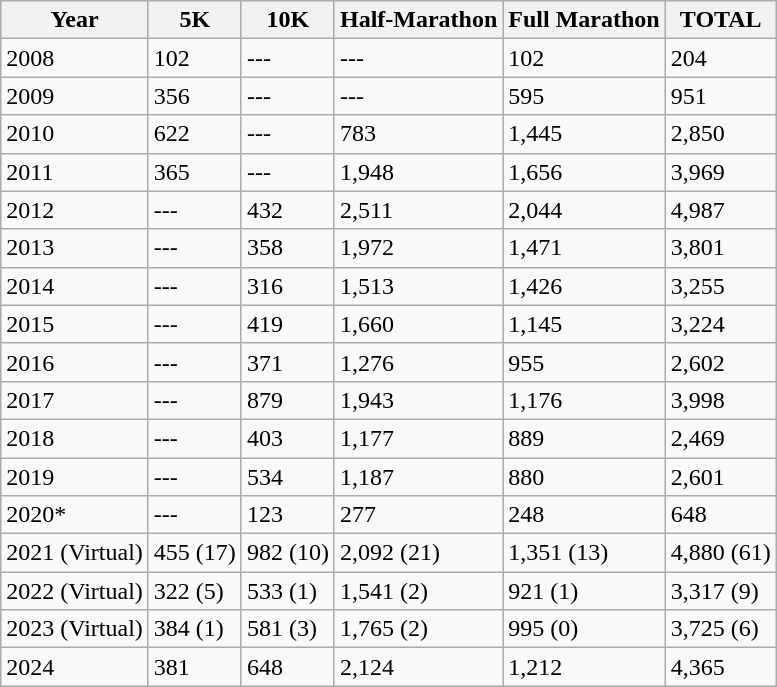<table class="wikitable">
<tr>
<th>Year</th>
<th>5K</th>
<th>10K</th>
<th>Half-Marathon</th>
<th>Full Marathon</th>
<th>TOTAL</th>
</tr>
<tr>
<td>2008</td>
<td>102</td>
<td>---</td>
<td>---</td>
<td>102</td>
<td>204</td>
</tr>
<tr>
<td>2009</td>
<td>356</td>
<td>---</td>
<td>---</td>
<td>595</td>
<td>951</td>
</tr>
<tr>
<td>2010</td>
<td>622</td>
<td>---</td>
<td>783</td>
<td>1,445</td>
<td>2,850</td>
</tr>
<tr>
<td>2011</td>
<td>365</td>
<td>---</td>
<td>1,948</td>
<td>1,656</td>
<td>3,969</td>
</tr>
<tr>
<td>2012</td>
<td>---</td>
<td>432</td>
<td>2,511</td>
<td>2,044</td>
<td>4,987</td>
</tr>
<tr>
<td>2013</td>
<td>---</td>
<td>358</td>
<td>1,972</td>
<td>1,471</td>
<td>3,801</td>
</tr>
<tr>
<td>2014</td>
<td>---</td>
<td>316</td>
<td>1,513</td>
<td>1,426</td>
<td>3,255</td>
</tr>
<tr>
<td>2015</td>
<td>---</td>
<td>419</td>
<td>1,660</td>
<td>1,145</td>
<td>3,224</td>
</tr>
<tr>
<td>2016</td>
<td>---</td>
<td>371</td>
<td>1,276</td>
<td>955</td>
<td>2,602</td>
</tr>
<tr>
<td>2017</td>
<td>---</td>
<td>879</td>
<td>1,943</td>
<td>1,176</td>
<td>3,998</td>
</tr>
<tr>
<td>2018</td>
<td>---</td>
<td>403</td>
<td>1,177</td>
<td>889</td>
<td>2,469</td>
</tr>
<tr>
<td>2019</td>
<td>---</td>
<td>534</td>
<td>1,187</td>
<td>880</td>
<td>2,601</td>
</tr>
<tr>
<td>2020*</td>
<td>---</td>
<td>123</td>
<td>277</td>
<td>248</td>
<td>648</td>
</tr>
<tr>
<td>2021 (Virtual)</td>
<td>455 (17)</td>
<td>982 (10)</td>
<td>2,092 (21)</td>
<td>1,351 (13)</td>
<td>4,880 (61)</td>
</tr>
<tr>
<td>2022 (Virtual)</td>
<td>322 (5)</td>
<td>533 (1)</td>
<td>1,541 (2)</td>
<td>921 (1)</td>
<td>3,317 (9)</td>
</tr>
<tr>
<td>2023 (Virtual)</td>
<td>384 (1)</td>
<td>581 (3)</td>
<td>1,765 (2)</td>
<td>995 (0)</td>
<td>3,725 (6)</td>
</tr>
<tr>
<td>2024</td>
<td>381</td>
<td>648</td>
<td>2,124</td>
<td>1,212</td>
<td>4,365</td>
</tr>
</table>
